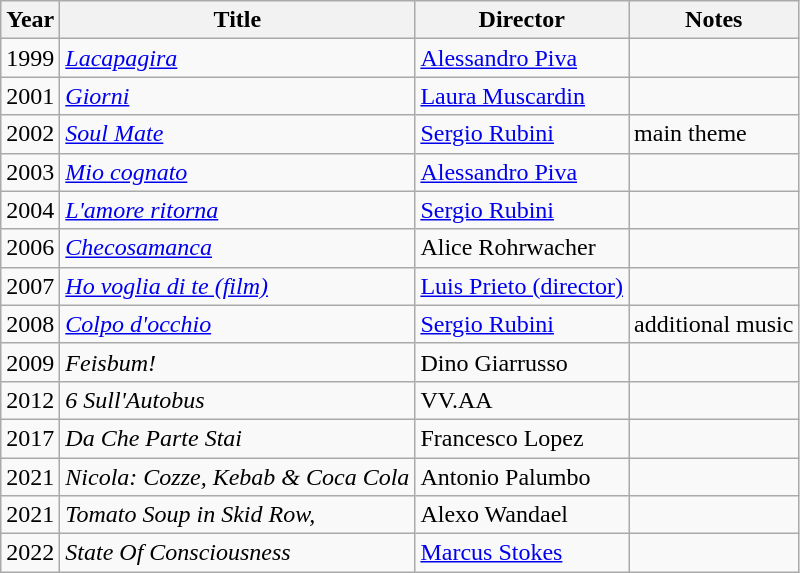<table class="wikitable sortable">
<tr>
<th>Year</th>
<th class="unsortable">Title</th>
<th class="unsortable">Director</th>
<th class="unsortable">Notes</th>
</tr>
<tr>
<td>1999</td>
<td><em><a href='#'>Lacapagira</a></em></td>
<td><a href='#'>Alessandro Piva</a></td>
<td></td>
</tr>
<tr>
<td>2001</td>
<td><em><a href='#'>Giorni</a></em></td>
<td><a href='#'>Laura Muscardin</a></td>
<td></td>
</tr>
<tr>
<td>2002</td>
<td><em><a href='#'>Soul Mate</a></em></td>
<td><a href='#'>Sergio Rubini</a></td>
<td>main theme</td>
</tr>
<tr>
<td>2003</td>
<td><em><a href='#'>Mio cognato</a></em></td>
<td><a href='#'>Alessandro Piva</a></td>
<td></td>
</tr>
<tr>
<td>2004</td>
<td><em><a href='#'>L'amore ritorna</a></em></td>
<td><a href='#'>Sergio Rubini</a></td>
<td></td>
</tr>
<tr>
<td>2006</td>
<td><em><a href='#'>Checosamanca</a></em></td>
<td>Alice Rohrwacher</td>
<td></td>
</tr>
<tr>
<td>2007</td>
<td><em><a href='#'>Ho voglia di te (film)</a></em></td>
<td><a href='#'>Luis Prieto (director)</a></td>
<td></td>
</tr>
<tr>
<td>2008</td>
<td><em><a href='#'>Colpo d'occhio</a></em></td>
<td><a href='#'>Sergio Rubini</a></td>
<td>additional music</td>
</tr>
<tr>
<td>2009</td>
<td><em>Feisbum!</em></td>
<td>Dino Giarrusso</td>
<td></td>
</tr>
<tr>
<td>2012</td>
<td><em>6 Sull'Autobus</em></td>
<td>VV.AA</td>
<td></td>
</tr>
<tr>
<td>2017</td>
<td><em>Da Che Parte Stai</em></td>
<td>Francesco Lopez</td>
<td></td>
</tr>
<tr>
<td>2021</td>
<td><em>Nicola: Cozze, Kebab & Coca Cola</em></td>
<td>Antonio Palumbo</td>
<td></td>
</tr>
<tr>
<td>2021</td>
<td><em>Tomato Soup in Skid Row,</em></td>
<td>Alexo Wandael</td>
<td></td>
</tr>
<tr>
<td>2022</td>
<td><em>State Of Consciousness</em></td>
<td><a href='#'>Marcus Stokes</a></td>
<td></td>
</tr>
</table>
